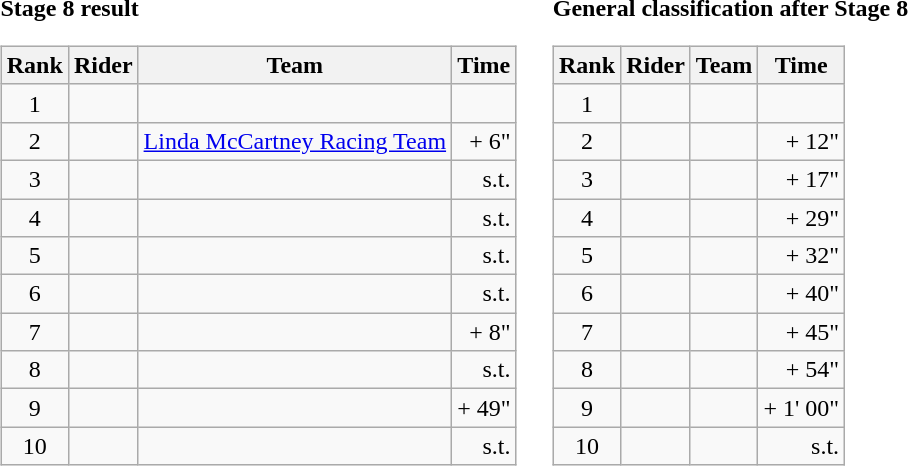<table>
<tr>
<td><strong>Stage 8 result</strong><br><table class="wikitable">
<tr>
<th scope="col">Rank</th>
<th scope="col">Rider</th>
<th scope="col">Team</th>
<th scope="col">Time</th>
</tr>
<tr>
<td style="text-align:center;">1</td>
<td></td>
<td></td>
<td style="text-align:right;"></td>
</tr>
<tr>
<td style="text-align:center;">2</td>
<td></td>
<td><a href='#'>Linda McCartney Racing Team</a></td>
<td style="text-align:right;">+ 6"</td>
</tr>
<tr>
<td style="text-align:center;">3</td>
<td></td>
<td></td>
<td style="text-align:right;">s.t.</td>
</tr>
<tr>
<td style="text-align:center;">4</td>
<td></td>
<td></td>
<td style="text-align:right;">s.t.</td>
</tr>
<tr>
<td style="text-align:center;">5</td>
<td></td>
<td></td>
<td style="text-align:right;">s.t.</td>
</tr>
<tr>
<td style="text-align:center;">6</td>
<td></td>
<td></td>
<td style="text-align:right;">s.t.</td>
</tr>
<tr>
<td style="text-align:center;">7</td>
<td></td>
<td></td>
<td style="text-align:right;">+ 8"</td>
</tr>
<tr>
<td style="text-align:center;">8</td>
<td></td>
<td></td>
<td style="text-align:right;">s.t.</td>
</tr>
<tr>
<td style="text-align:center;">9</td>
<td></td>
<td></td>
<td style="text-align:right;">+ 49"</td>
</tr>
<tr>
<td style="text-align:center;">10</td>
<td></td>
<td></td>
<td style="text-align:right;">s.t.</td>
</tr>
</table>
</td>
<td></td>
<td><strong>General classification after Stage 8</strong><br><table class="wikitable">
<tr>
<th scope="col">Rank</th>
<th scope="col">Rider</th>
<th scope="col">Team</th>
<th scope="col">Time</th>
</tr>
<tr>
<td style="text-align:center;">1</td>
<td></td>
<td></td>
<td style="text-align:right;"></td>
</tr>
<tr>
<td style="text-align:center;">2</td>
<td></td>
<td></td>
<td style="text-align:right;">+ 12"</td>
</tr>
<tr>
<td style="text-align:center;">3</td>
<td></td>
<td></td>
<td style="text-align:right;">+ 17"</td>
</tr>
<tr>
<td style="text-align:center;">4</td>
<td></td>
<td></td>
<td style="text-align:right;">+ 29"</td>
</tr>
<tr>
<td style="text-align:center;">5</td>
<td></td>
<td></td>
<td style="text-align:right;">+ 32"</td>
</tr>
<tr>
<td style="text-align:center;">6</td>
<td></td>
<td></td>
<td style="text-align:right;">+ 40"</td>
</tr>
<tr>
<td style="text-align:center;">7</td>
<td></td>
<td></td>
<td style="text-align:right;">+ 45"</td>
</tr>
<tr>
<td style="text-align:center;">8</td>
<td></td>
<td></td>
<td style="text-align:right;">+ 54"</td>
</tr>
<tr>
<td style="text-align:center;">9</td>
<td></td>
<td></td>
<td style="text-align:right;">+ 1' 00"</td>
</tr>
<tr>
<td style="text-align:center;">10</td>
<td></td>
<td></td>
<td style="text-align:right;">s.t.</td>
</tr>
</table>
</td>
</tr>
</table>
